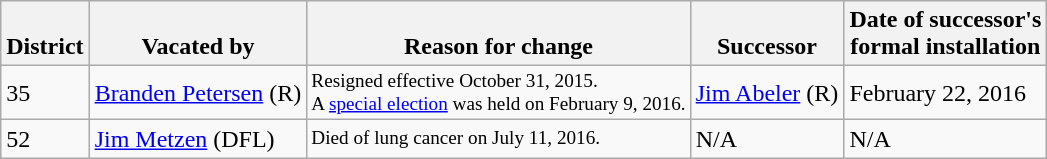<table class="wikitable sortable">
<tr style="vertical-align:bottom;">
<th>District</th>
<th>Vacated by</th>
<th data-sort-type=date>Reason for change</th>
<th>Successor</th>
<th data-sort-type=date>Date of successor's<br>formal installation</th>
</tr>
<tr>
<td>35</td>
<td><a href='#'>Branden Petersen</a> (R)</td>
<td style="font-size:80%">Resigned effective October 31, 2015.<br>A <a href='#'>special election</a> was held on February 9, 2016.</td>
<td><a href='#'>Jim Abeler</a> (R)</td>
<td>February 22, 2016</td>
</tr>
<tr>
<td>52</td>
<td><a href='#'>Jim Metzen</a> (DFL)</td>
<td style="font-size:80%">Died of lung cancer on July 11, 2016.</td>
<td>N/A</td>
<td>N/A</td>
</tr>
</table>
